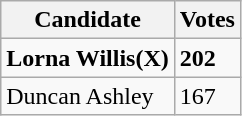<table class="wikitable">
<tr>
<th>Candidate</th>
<th>Votes</th>
</tr>
<tr>
<td><strong>Lorna Willis(X)</strong></td>
<td><strong>202</strong></td>
</tr>
<tr>
<td>Duncan Ashley</td>
<td>167</td>
</tr>
</table>
